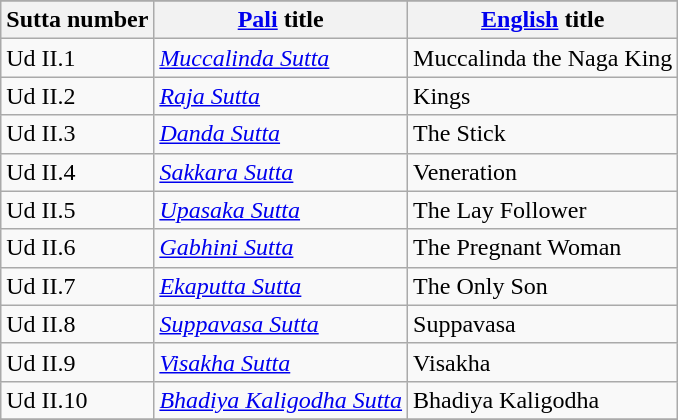<table class="wikitable">
<tr>
</tr>
<tr>
<th>Sutta number</th>
<th><a href='#'>Pali</a> title</th>
<th><a href='#'>English</a> title</th>
</tr>
<tr>
<td>Ud II.1</td>
<td><em><a href='#'>Muccalinda Sutta</a></em></td>
<td>Muccalinda the Naga King</td>
</tr>
<tr>
<td>Ud II.2</td>
<td><em><a href='#'>Raja Sutta</a></em></td>
<td>Kings</td>
</tr>
<tr>
<td>Ud II.3</td>
<td><em><a href='#'>Danda Sutta</a></em></td>
<td>The Stick</td>
</tr>
<tr>
<td>Ud II.4</td>
<td><em><a href='#'>Sakkara Sutta</a></em></td>
<td>Veneration</td>
</tr>
<tr>
<td>Ud II.5</td>
<td><em><a href='#'>Upasaka Sutta</a></em></td>
<td>The Lay Follower</td>
</tr>
<tr>
<td>Ud II.6</td>
<td><em><a href='#'>Gabhini Sutta</a></em></td>
<td>The Pregnant Woman</td>
</tr>
<tr>
<td>Ud II.7</td>
<td><em><a href='#'>Ekaputta Sutta</a></em></td>
<td>The Only Son</td>
</tr>
<tr>
<td>Ud II.8</td>
<td><em><a href='#'>Suppavasa Sutta</a></em></td>
<td>Suppavasa</td>
</tr>
<tr>
<td>Ud II.9</td>
<td><em><a href='#'>Visakha Sutta</a></em></td>
<td>Visakha</td>
</tr>
<tr>
<td>Ud II.10</td>
<td><em><a href='#'>Bhadiya Kaligodha Sutta</a></em></td>
<td>Bhadiya Kaligodha</td>
</tr>
<tr>
</tr>
</table>
